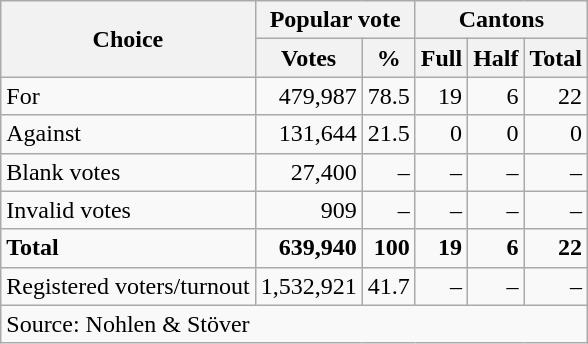<table class=wikitable style=text-align:right>
<tr>
<th rowspan=2>Choice</th>
<th colspan=2>Popular vote</th>
<th colspan=3>Cantons</th>
</tr>
<tr>
<th>Votes</th>
<th>%</th>
<th>Full</th>
<th>Half</th>
<th>Total</th>
</tr>
<tr>
<td align=left>For</td>
<td>479,987</td>
<td>78.5</td>
<td>19</td>
<td>6</td>
<td>22</td>
</tr>
<tr>
<td align=left>Against</td>
<td>131,644</td>
<td>21.5</td>
<td>0</td>
<td>0</td>
<td>0</td>
</tr>
<tr>
<td align=left>Blank votes</td>
<td>27,400</td>
<td>–</td>
<td>–</td>
<td>–</td>
<td>–</td>
</tr>
<tr>
<td align=left>Invalid votes</td>
<td>909</td>
<td>–</td>
<td>–</td>
<td>–</td>
<td>–</td>
</tr>
<tr>
<td align=left><strong>Total</strong></td>
<td><strong>639,940</strong></td>
<td><strong>100</strong></td>
<td><strong>19</strong></td>
<td><strong>6</strong></td>
<td><strong>22</strong></td>
</tr>
<tr>
<td align=left>Registered voters/turnout</td>
<td>1,532,921</td>
<td>41.7</td>
<td>–</td>
<td>–</td>
<td>–</td>
</tr>
<tr>
<td align=left colspan=6>Source: Nohlen & Stöver</td>
</tr>
</table>
